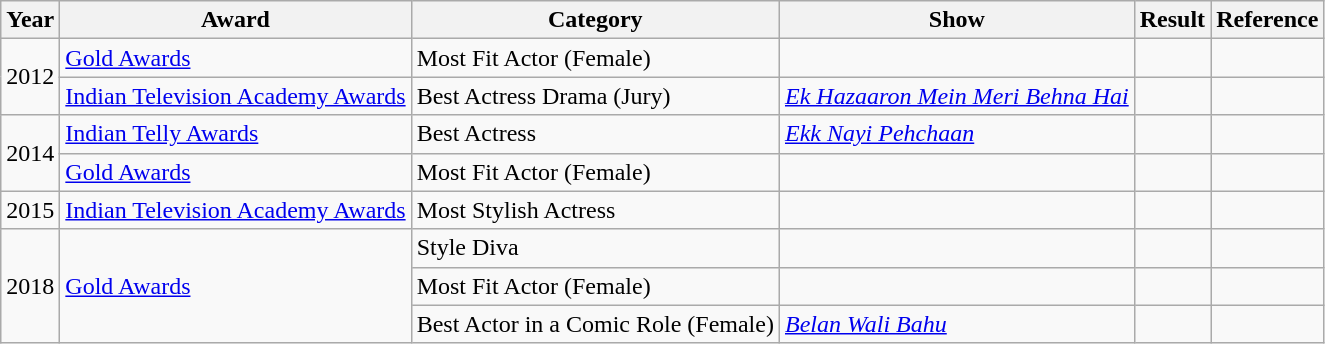<table class="wikitable sortable">
<tr>
<th>Year</th>
<th>Award</th>
<th>Category</th>
<th>Show</th>
<th>Result</th>
<th>Reference</th>
</tr>
<tr>
<td rowspan="2">2012</td>
<td><a href='#'>Gold Awards</a></td>
<td>Most Fit Actor (Female)</td>
<td></td>
<td></td>
<td></td>
</tr>
<tr>
<td><a href='#'>Indian Television Academy Awards</a></td>
<td>Best Actress Drama (Jury)</td>
<td><em><a href='#'>Ek Hazaaron Mein Meri Behna Hai</a></em></td>
<td></td>
<td></td>
</tr>
<tr>
<td rowspan="2">2014</td>
<td><a href='#'>Indian Telly Awards</a></td>
<td>Best Actress</td>
<td><em><a href='#'>Ekk Nayi Pehchaan</a></em></td>
<td></td>
<td></td>
</tr>
<tr>
<td><a href='#'>Gold Awards</a></td>
<td>Most Fit Actor (Female)</td>
<td></td>
<td></td>
<td></td>
</tr>
<tr>
<td>2015</td>
<td><a href='#'>Indian Television Academy Awards</a></td>
<td>Most Stylish Actress</td>
<td></td>
<td></td>
<td></td>
</tr>
<tr>
<td rowspan="3">2018</td>
<td rowspan="3"><a href='#'>Gold Awards</a></td>
<td>Style Diva</td>
<td></td>
<td></td>
<td></td>
</tr>
<tr>
<td>Most Fit Actor (Female)</td>
<td></td>
<td></td>
<td></td>
</tr>
<tr>
<td>Best Actor in a Comic Role (Female)</td>
<td><em><a href='#'>Belan Wali Bahu</a></em></td>
<td></td>
<td></td>
</tr>
</table>
